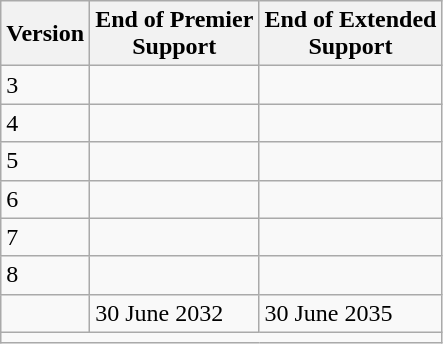<table class="wikitable">
<tr>
<th>Version</th>
<th>End of Premier<br> Support</th>
<th>End of Extended<br>Support</th>
</tr>
<tr>
<td>3</td>
<td></td>
<td></td>
</tr>
<tr>
<td>4</td>
<td></td>
<td></td>
</tr>
<tr>
<td>5</td>
<td></td>
<td></td>
</tr>
<tr>
<td>6</td>
<td></td>
<td></td>
</tr>
<tr>
<td>7</td>
<td></td>
<td></td>
</tr>
<tr>
<td>8</td>
<td></td>
<td></td>
</tr>
<tr>
<td></td>
<td>30 June 2032</td>
<td>30 June 2035</td>
</tr>
<tr>
<td colspan="7"><small></small></td>
</tr>
</table>
